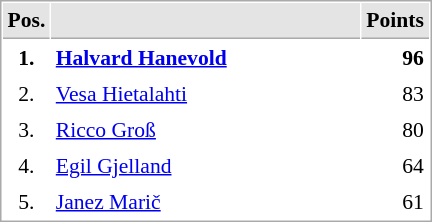<table cellspacing="1" cellpadding="3" style="border:1px solid #AAAAAA;font-size:90%">
<tr bgcolor="#E4E4E4">
<th style="border-bottom:1px solid #AAAAAA" width=10>Pos.</th>
<th style="border-bottom:1px solid #AAAAAA" width=200></th>
<th style="border-bottom:1px solid #AAAAAA" width=20>Points</th>
</tr>
<tr>
<td align="center"><strong>1.</strong></td>
<td> <strong><a href='#'>Halvard Hanevold</a></strong></td>
<td align="right"><strong>96</strong></td>
</tr>
<tr>
<td align="center">2.</td>
<td> <a href='#'>Vesa Hietalahti</a></td>
<td align="right">83</td>
</tr>
<tr>
<td align="center">3.</td>
<td> <a href='#'>Ricco Groß</a></td>
<td align="right">80</td>
</tr>
<tr>
<td align="center">4.</td>
<td> <a href='#'>Egil Gjelland</a></td>
<td align="right">64</td>
</tr>
<tr>
<td align="center">5.</td>
<td> <a href='#'>Janez Marič</a></td>
<td align="right">61</td>
</tr>
</table>
